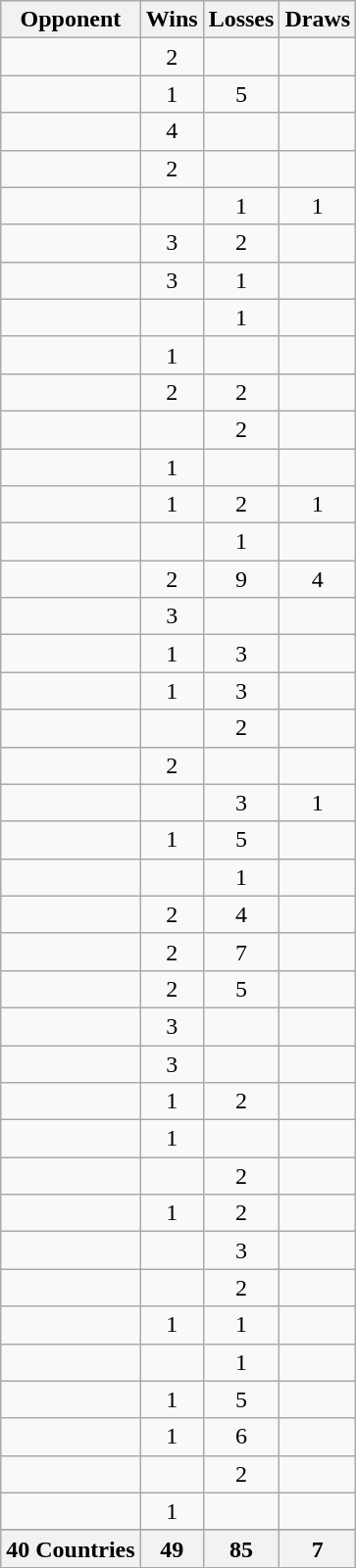<table class="wikitable sortable" style="text-align:center">
<tr>
<th>Opponent</th>
<th>Wins</th>
<th>Losses</th>
<th>Draws</th>
</tr>
<tr>
<td style="text-align:left;"></td>
<td>2</td>
<td></td>
<td></td>
</tr>
<tr>
<td style="text-align:left;"></td>
<td>1</td>
<td>5</td>
<td></td>
</tr>
<tr>
<td style="text-align:left;"></td>
<td>4</td>
<td></td>
<td></td>
</tr>
<tr>
<td style="text-align:left;"></td>
<td>2</td>
<td></td>
<td></td>
</tr>
<tr>
<td style="text-align:left;"></td>
<td></td>
<td>1</td>
<td>1</td>
</tr>
<tr>
<td style="text-align:left;"></td>
<td>3</td>
<td>2</td>
<td></td>
</tr>
<tr>
<td style="text-align:left;"></td>
<td>3</td>
<td>1</td>
<td></td>
</tr>
<tr>
<td style="text-align:left;"></td>
<td></td>
<td>1</td>
<td></td>
</tr>
<tr>
<td style="text-align:left;"></td>
<td>1</td>
<td></td>
<td></td>
</tr>
<tr>
<td style="text-align:left;"></td>
<td>2</td>
<td>2</td>
<td></td>
</tr>
<tr>
<td style="text-align:left;"></td>
<td></td>
<td>2</td>
<td></td>
</tr>
<tr>
<td style="text-align:left;"></td>
<td>1</td>
<td></td>
<td></td>
</tr>
<tr>
<td style="text-align:left;"></td>
<td>1</td>
<td>2</td>
<td>1</td>
</tr>
<tr>
<td style="text-align:left;"></td>
<td></td>
<td>1</td>
<td></td>
</tr>
<tr>
<td style="text-align:left;"></td>
<td>2</td>
<td>9</td>
<td>4</td>
</tr>
<tr>
<td style="text-align:left;"></td>
<td>3</td>
<td></td>
<td></td>
</tr>
<tr>
<td style="text-align:left;"></td>
<td>1</td>
<td>3</td>
<td></td>
</tr>
<tr>
<td style="text-align:left;"></td>
<td>1</td>
<td>3</td>
<td></td>
</tr>
<tr>
<td style="text-align:left;"></td>
<td></td>
<td>2</td>
<td></td>
</tr>
<tr>
<td style="text-align:left;"></td>
<td>2</td>
<td></td>
<td></td>
</tr>
<tr>
<td style="text-align:left;"></td>
<td></td>
<td>3</td>
<td>1</td>
</tr>
<tr>
<td style="text-align:left;"></td>
<td>1</td>
<td>5</td>
<td></td>
</tr>
<tr>
<td style="text-align:left;"></td>
<td></td>
<td>1</td>
<td></td>
</tr>
<tr>
<td style="text-align:left;"></td>
<td>2</td>
<td>4</td>
<td></td>
</tr>
<tr>
<td style="text-align:left;"></td>
<td>2</td>
<td>7</td>
<td></td>
</tr>
<tr>
<td style="text-align:left;"></td>
<td>2</td>
<td>5</td>
<td></td>
</tr>
<tr>
<td style="text-align:left;"></td>
<td>3</td>
<td></td>
<td></td>
</tr>
<tr>
<td style="text-align:left;"></td>
<td>3</td>
<td></td>
<td></td>
</tr>
<tr>
<td style="text-align:left;"></td>
<td>1</td>
<td>2</td>
<td></td>
</tr>
<tr>
<td style="text-align:left;"></td>
<td>1</td>
<td></td>
<td></td>
</tr>
<tr>
<td style="text-align:left;"></td>
<td></td>
<td>2</td>
<td></td>
</tr>
<tr>
<td style="text-align:left;"></td>
<td>1</td>
<td>2</td>
<td></td>
</tr>
<tr>
<td style="text-align:left;"></td>
<td></td>
<td>3</td>
<td></td>
</tr>
<tr>
<td style="text-align:left;"></td>
<td></td>
<td>2</td>
<td></td>
</tr>
<tr>
<td style="text-align:left;"></td>
<td>1</td>
<td>1</td>
<td></td>
</tr>
<tr>
<td style="text-align:left;"></td>
<td></td>
<td>1</td>
<td></td>
</tr>
<tr>
<td style="text-align:left;"></td>
<td>1</td>
<td>5</td>
<td></td>
</tr>
<tr>
<td style="text-align:left;"></td>
<td>1</td>
<td>6</td>
<td></td>
</tr>
<tr>
<td style="text-align:left;"></td>
<td></td>
<td>2</td>
<td></td>
</tr>
<tr>
<td style="text-align:left;"></td>
<td>1</td>
<td></td>
<td></td>
</tr>
<tr>
</tr>
<tr class="sortbottom">
<th>40 Countries</th>
<th>49</th>
<th>85</th>
<th>7</th>
</tr>
</table>
